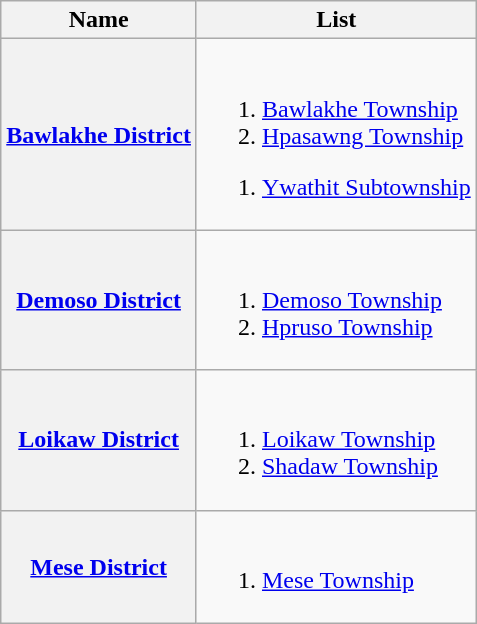<table class=wikitable>
<tr>
<th>Name</th>
<th>List</th>
</tr>
<tr>
<th><a href='#'>Bawlakhe District</a></th>
<td><br>
<ol><li><a href='#'>Bawlakhe Township</a></li><li><a href='#'>Hpasawng Township</a></li></ol><ol><li><a href='#'>Ywathit Subtownship</a></li></ol></td>
</tr>
<tr>
<th><a href='#'>Demoso District</a></th>
<td><br><ol><li><a href='#'>Demoso Township</a></li><li><a href='#'>Hpruso Township</a></li></ol></td>
</tr>
<tr>
<th><a href='#'>Loikaw District</a></th>
<td><br><ol><li><a href='#'>Loikaw Township</a></li><li><a href='#'>Shadaw Township</a></li></ol></td>
</tr>
<tr>
<th><a href='#'>Mese District</a></th>
<td><br><ol><li><a href='#'>Mese Township</a></li></ol></td>
</tr>
</table>
